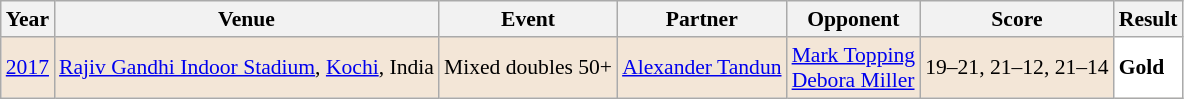<table class="sortable wikitable" style="font-size: 90%;">
<tr>
<th>Year</th>
<th>Venue</th>
<th>Event</th>
<th>Partner</th>
<th>Opponent</th>
<th>Score</th>
<th>Result</th>
</tr>
<tr style="background:#F3E6D7">
<td align="center"><a href='#'>2017</a></td>
<td align="left"><a href='#'>Rajiv Gandhi Indoor Stadium</a>, <a href='#'>Kochi</a>, India</td>
<td align="left">Mixed doubles 50+</td>
<td align="left"> <a href='#'>Alexander Tandun</a></td>
<td align="left"> <a href='#'>Mark Topping</a><br> <a href='#'>Debora Miller</a></td>
<td align="left">19–21, 21–12, 21–14</td>
<td style="text-align:left; background:white"> <strong>Gold</strong></td>
</tr>
</table>
